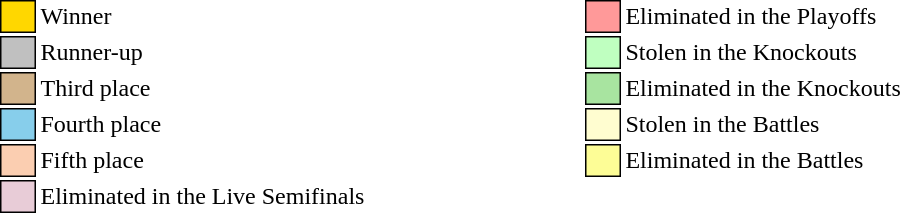<table class="toccolours" style="font-size: 100%; white-space: nowrap">
<tr>
<td style="background: gold; border:1px solid black">     </td>
<td>Winner</td>
<td>     </td>
<td>     </td>
<td>     </td>
<td>     </td>
<td>     </td>
<td>     </td>
<td style="background:#FF9999; border:1px solid black">     </td>
<td>Eliminated in the Playoffs</td>
</tr>
<tr>
<td style="background: silver; border:1px solid black">     </td>
<td>Runner-up</td>
<td>     </td>
<td>     </td>
<td>     </td>
<td>     </td>
<td>     </td>
<td>     </td>
<td style="background:#BFFFC0; border:1px solid black">     </td>
<td>Stolen in the Knockouts</td>
</tr>
<tr>
<td style="background: tan; border:1px solid black">     </td>
<td>Third place</td>
<td>     </td>
<td>     </td>
<td>     </td>
<td>     </td>
<td>     </td>
<td>     </td>
<td style="background:#A8E4A0; border:1px solid black">     </td>
<td>Eliminated in the Knockouts</td>
</tr>
<tr>
<td style="background:skyblue; border:1px solid black">     </td>
<td>Fourth place</td>
<td>     </td>
<td>     </td>
<td>     </td>
<td>     </td>
<td>     </td>
<td>     </td>
<td style="background:#FFFDD0; border:1px solid black">     </td>
<td>Stolen in the Battles</td>
</tr>
<tr>
<td style="background:#FBCEB1; border:1px solid black">     </td>
<td>Fifth place</td>
<td>     </td>
<td>     </td>
<td>     </td>
<td>     </td>
<td>     </td>
<td>     </td>
<td style="background:#FDFD96; border:1px solid black">     </td>
<td>Eliminated in the Battles</td>
</tr>
<tr>
<td style="background:#E8CCD7; border:1px solid black">     </td>
<td>Eliminated in the Live Semifinals</td>
</tr>
</table>
